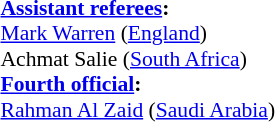<table style="width:100%; font-size:90%">
<tr>
<td><br><strong><a href='#'>Assistant referees</a>:</strong>
<br><a href='#'>Mark Warren</a> (<a href='#'>England</a>)
<br>Achmat Salie (<a href='#'>South Africa</a>)
<br><strong><a href='#'>Fourth official</a>:</strong>
<br><a href='#'>Rahman Al Zaid</a> (<a href='#'>Saudi Arabia</a>)</td>
</tr>
</table>
